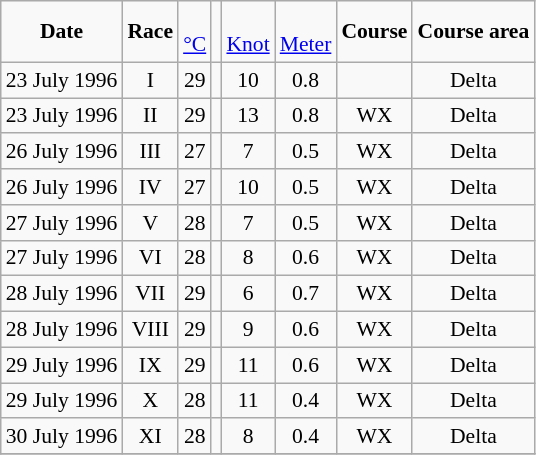<table class="wikitable" style="text-align:center; vertical-align:bottom; font-size:90%">
<tr>
<td><strong>Date</strong></td>
<td><strong>Race</strong></td>
<td><br><a href='#'>°C</a></td>
<td></td>
<td><br><a href='#'>Knot</a></td>
<td><br><a href='#'>Meter</a></td>
<td><strong>Course</strong></td>
<td><strong>Course area</strong></td>
</tr>
<tr>
<td>23 July 1996</td>
<td>I</td>
<td>29</td>
<td></td>
<td>10</td>
<td>0.8</td>
<td></td>
<td>Delta</td>
</tr>
<tr>
<td>23 July 1996</td>
<td>II</td>
<td>29</td>
<td></td>
<td>13</td>
<td>0.8</td>
<td>WX</td>
<td>Delta</td>
</tr>
<tr>
<td>26 July 1996</td>
<td>III</td>
<td>27</td>
<td></td>
<td>7</td>
<td>0.5</td>
<td>WX</td>
<td>Delta</td>
</tr>
<tr>
<td>26 July 1996</td>
<td>IV</td>
<td>27</td>
<td></td>
<td>10</td>
<td>0.5</td>
<td>WX</td>
<td>Delta</td>
</tr>
<tr>
<td>27 July 1996</td>
<td>V</td>
<td>28</td>
<td></td>
<td>7</td>
<td>0.5</td>
<td>WX</td>
<td>Delta</td>
</tr>
<tr>
<td>27 July 1996</td>
<td>VI</td>
<td>28</td>
<td></td>
<td>8</td>
<td>0.6</td>
<td>WX</td>
<td>Delta</td>
</tr>
<tr>
<td>28 July 1996</td>
<td>VII</td>
<td>29</td>
<td></td>
<td>6</td>
<td>0.7</td>
<td>WX</td>
<td>Delta</td>
</tr>
<tr>
<td>28 July 1996</td>
<td>VIII</td>
<td>29</td>
<td></td>
<td>9</td>
<td>0.6</td>
<td>WX</td>
<td>Delta</td>
</tr>
<tr>
<td>29 July 1996</td>
<td>IX</td>
<td>29</td>
<td></td>
<td>11</td>
<td>0.6</td>
<td>WX</td>
<td>Delta</td>
</tr>
<tr>
<td>29 July 1996</td>
<td>X</td>
<td>28</td>
<td></td>
<td>11</td>
<td>0.4</td>
<td>WX</td>
<td>Delta</td>
</tr>
<tr>
<td>30 July 1996</td>
<td>XI</td>
<td>28</td>
<td></td>
<td>8</td>
<td>0.4</td>
<td>WX</td>
<td>Delta</td>
</tr>
<tr>
</tr>
</table>
